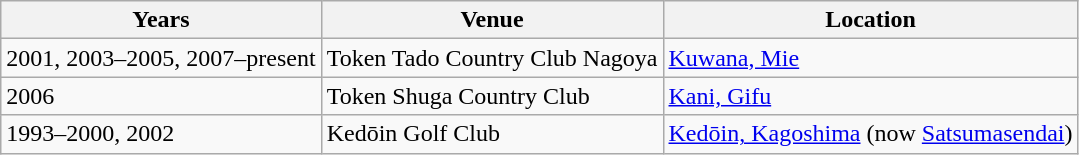<table class=wikitable>
<tr>
<th>Years</th>
<th>Venue</th>
<th>Location</th>
</tr>
<tr>
<td>2001, 2003–2005, 2007–present</td>
<td>Token Tado Country Club Nagoya</td>
<td><a href='#'>Kuwana, Mie</a></td>
</tr>
<tr>
<td>2006</td>
<td>Token Shuga Country Club</td>
<td><a href='#'>Kani, Gifu</a></td>
</tr>
<tr>
<td>1993–2000, 2002</td>
<td>Kedōin Golf Club</td>
<td><a href='#'>Kedōin, Kagoshima</a> (now <a href='#'>Satsumasendai</a>)</td>
</tr>
</table>
